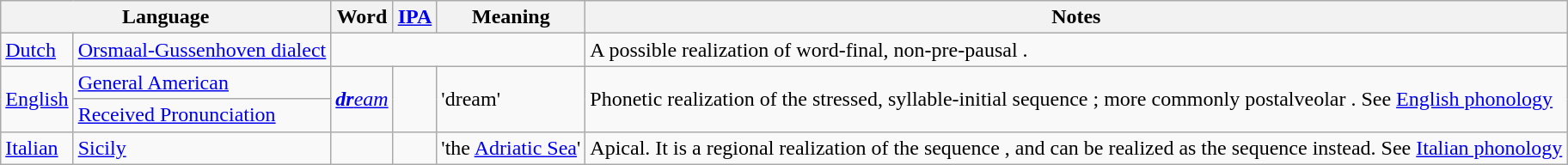<table class="wikitable">
<tr>
<th colspan="2">Language</th>
<th>Word</th>
<th><a href='#'>IPA</a></th>
<th>Meaning</th>
<th>Notes</th>
</tr>
<tr>
<td><a href='#'>Dutch</a></td>
<td><a href='#'>Orsmaal-Gussenhoven dialect</a></td>
<td colspan="3" align="center"></td>
<td>A possible realization of word-final, non-pre-pausal .</td>
</tr>
<tr>
<td rowspan=2><a href='#'>English</a></td>
<td><a href='#'>General American</a></td>
<td rowspan=2><em><a href='#'><strong>dr</strong>eam</a></em></td>
<td rowspan=2></td>
<td rowspan=2>'dream'</td>
<td rowspan=2>Phonetic realization of the stressed, syllable-initial sequence ; more commonly postalveolar . See <a href='#'>English phonology</a></td>
</tr>
<tr>
<td><a href='#'>Received Pronunciation</a></td>
</tr>
<tr>
<td><a href='#'>Italian</a></td>
<td><a href='#'>Sicily</a></td>
<td></td>
<td></td>
<td>'the <a href='#'>Adriatic Sea</a>'</td>
<td>Apical. It is a regional realization of the sequence , and can be realized as the sequence  instead. See <a href='#'>Italian phonology</a></td>
</tr>
</table>
